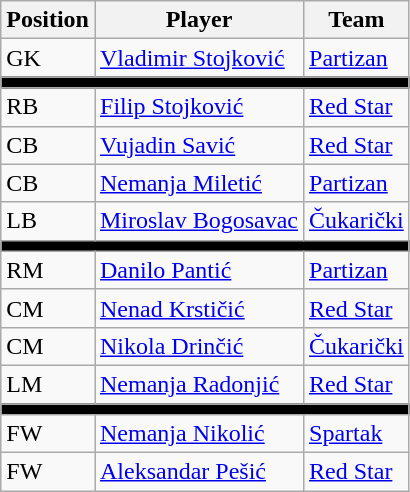<table class="wikitable">
<tr>
<th>Position</th>
<th>Player</th>
<th>Team</th>
</tr>
<tr>
<td>GK</td>
<td> <a href='#'>Vladimir Stojković</a></td>
<td><a href='#'>Partizan</a></td>
</tr>
<tr>
<td colspan=3 style="background: black"></td>
</tr>
<tr>
<td>RB</td>
<td> <a href='#'>Filip Stojković</a></td>
<td><a href='#'>Red Star</a></td>
</tr>
<tr>
<td>CB</td>
<td> <a href='#'>Vujadin Savić</a></td>
<td><a href='#'>Red Star</a></td>
</tr>
<tr>
<td>CB</td>
<td> <a href='#'>Nemanja Miletić</a></td>
<td><a href='#'>Partizan</a></td>
</tr>
<tr>
<td>LB</td>
<td> <a href='#'>Miroslav Bogosavac</a></td>
<td><a href='#'>Čukarički</a></td>
</tr>
<tr>
<td colspan=3 style="background: black"></td>
</tr>
<tr>
<td>RM</td>
<td> <a href='#'>Danilo Pantić</a></td>
<td><a href='#'>Partizan</a></td>
</tr>
<tr>
<td>CM</td>
<td> <a href='#'>Nenad Krstičić</a></td>
<td><a href='#'>Red Star</a></td>
</tr>
<tr>
<td>CM</td>
<td> <a href='#'>Nikola Drinčić</a></td>
<td><a href='#'>Čukarički</a></td>
</tr>
<tr>
<td>LM</td>
<td> <a href='#'>Nemanja Radonjić</a></td>
<td><a href='#'>Red Star</a></td>
</tr>
<tr>
<td colspan=3 style="background: black"></td>
</tr>
<tr>
<td>FW</td>
<td> <a href='#'>Nemanja Nikolić</a></td>
<td><a href='#'>Spartak</a></td>
</tr>
<tr>
<td>FW</td>
<td> <a href='#'>Aleksandar Pešić</a></td>
<td><a href='#'>Red Star</a></td>
</tr>
</table>
